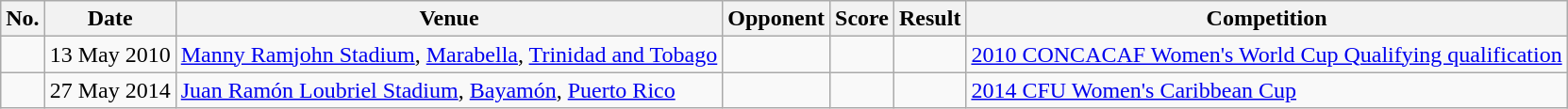<table class="wikitable">
<tr>
<th>No.</th>
<th>Date</th>
<th>Venue</th>
<th>Opponent</th>
<th>Score</th>
<th>Result</th>
<th>Competition</th>
</tr>
<tr>
<td></td>
<td>13 May 2010</td>
<td><a href='#'>Manny Ramjohn Stadium</a>, <a href='#'>Marabella</a>, <a href='#'>Trinidad and Tobago</a></td>
<td></td>
<td></td>
<td></td>
<td><a href='#'>2010 CONCACAF Women's World Cup Qualifying qualification</a></td>
</tr>
<tr>
<td></td>
<td>27 May 2014</td>
<td><a href='#'>Juan Ramón Loubriel Stadium</a>, <a href='#'>Bayamón</a>, <a href='#'>Puerto Rico</a></td>
<td></td>
<td></td>
<td></td>
<td><a href='#'>2014 CFU Women's Caribbean Cup</a></td>
</tr>
</table>
